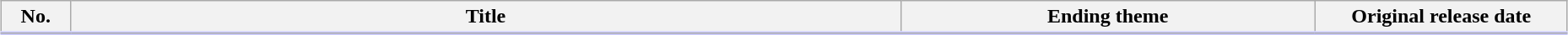<table class="wikitable" style="width:98%; margin:auto; background:#FFF">
<tr style="border-bottom: 3px solid #CCF;">
<th style="width:3em;">No.</th>
<th>Title</th>
<th style="width:20em;">Ending theme</th>
<th style="width:12em;">Original release date</th>
</tr>
<tr>
</tr>
</table>
